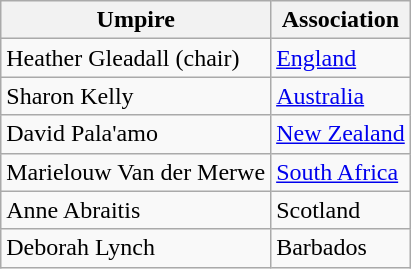<table class="wikitable collapsible">
<tr>
<th>Umpire</th>
<th>Association</th>
</tr>
<tr>
<td>Heather Gleadall (chair)</td>
<td><a href='#'>England</a></td>
</tr>
<tr>
<td>Sharon Kelly</td>
<td><a href='#'>Australia</a></td>
</tr>
<tr>
<td>David Pala'amo</td>
<td><a href='#'>New Zealand</a></td>
</tr>
<tr>
<td>Marielouw Van der Merwe</td>
<td><a href='#'>South Africa</a></td>
</tr>
<tr>
<td>Anne Abraitis</td>
<td>Scotland</td>
</tr>
<tr>
<td>Deborah Lynch</td>
<td>Barbados</td>
</tr>
</table>
